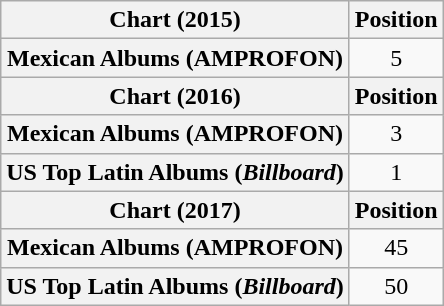<table class="wikitable plainrowheaders" style="text-align:center">
<tr>
<th scope="col">Chart (2015)</th>
<th scope="col">Position</th>
</tr>
<tr>
<th scope="row">Mexican Albums (AMPROFON)</th>
<td>5</td>
</tr>
<tr>
<th scope="col">Chart (2016)</th>
<th scope="col">Position</th>
</tr>
<tr>
<th scope="row">Mexican Albums (AMPROFON)</th>
<td>3</td>
</tr>
<tr>
<th scope="row">US Top Latin Albums (<em>Billboard</em>)</th>
<td>1</td>
</tr>
<tr>
<th scope="col">Chart (2017)</th>
<th scope="col">Position</th>
</tr>
<tr>
<th scope="row">Mexican Albums (AMPROFON)</th>
<td>45</td>
</tr>
<tr>
<th scope="row">US Top Latin Albums (<em>Billboard</em>)</th>
<td>50</td>
</tr>
</table>
